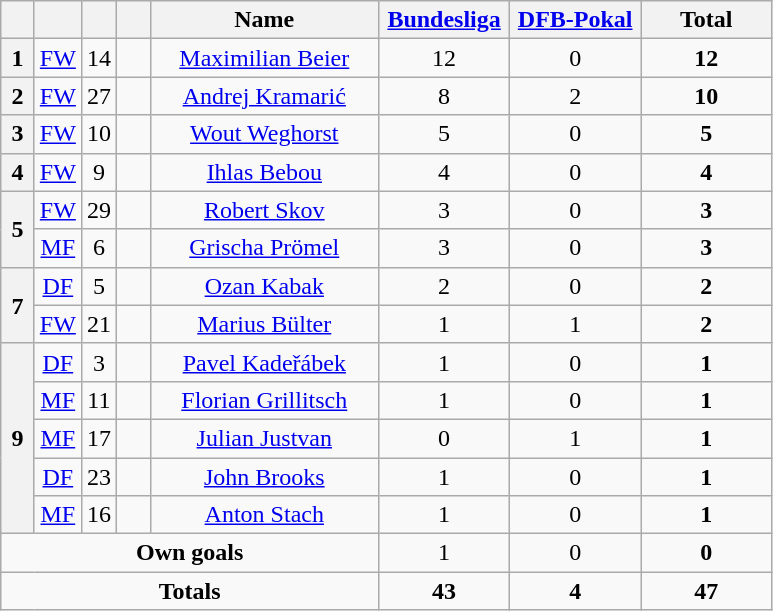<table class="wikitable" style="text-align:center">
<tr>
<th width=15></th>
<th width=15></th>
<th width=15></th>
<th width=15></th>
<th width=145>Name</th>
<th width=80><strong><a href='#'>Bundesliga</a></strong></th>
<th width=80><strong><a href='#'>DFB-Pokal</a></strong></th>
<th width=80>Total</th>
</tr>
<tr>
<th>1</th>
<td align=center><a href='#'>FW</a></td>
<td align=center>14</td>
<td></td>
<td><a href='#'>Maximilian Beier</a></td>
<td>12</td>
<td>0</td>
<td><strong>12</strong></td>
</tr>
<tr>
<th>2</th>
<td align=center><a href='#'>FW</a></td>
<td align=center>27</td>
<td></td>
<td><a href='#'>Andrej Kramarić</a></td>
<td>8</td>
<td>2</td>
<td><strong>10</strong></td>
</tr>
<tr>
<th>3</th>
<td align=center><a href='#'>FW</a></td>
<td align=center>10</td>
<td></td>
<td><a href='#'>Wout Weghorst</a></td>
<td>5</td>
<td>0</td>
<td><strong>5</strong></td>
</tr>
<tr>
<th>4</th>
<td align=center><a href='#'>FW</a></td>
<td align=center>9</td>
<td></td>
<td><a href='#'>Ihlas Bebou</a></td>
<td>4</td>
<td>0</td>
<td><strong>4</strong></td>
</tr>
<tr>
<th rowspan=2>5</th>
<td align=center><a href='#'>FW</a></td>
<td align=center>29</td>
<td></td>
<td><a href='#'>Robert Skov</a></td>
<td>3</td>
<td>0</td>
<td><strong>3</strong></td>
</tr>
<tr>
<td align=center><a href='#'>MF</a></td>
<td align=center>6</td>
<td></td>
<td><a href='#'>Grischa Prömel</a></td>
<td>3</td>
<td>0</td>
<td><strong>3</strong></td>
</tr>
<tr>
<th rowspan=2>7</th>
<td align=center><a href='#'>DF</a></td>
<td align=center>5</td>
<td></td>
<td><a href='#'>Ozan Kabak</a></td>
<td>2</td>
<td>0</td>
<td><strong>2</strong></td>
</tr>
<tr>
<td align=center><a href='#'>FW</a></td>
<td align=center>21</td>
<td></td>
<td><a href='#'>Marius Bülter</a></td>
<td>1</td>
<td>1</td>
<td><strong>2</strong></td>
</tr>
<tr>
<th rowspan=5>9</th>
<td align=center><a href='#'>DF</a></td>
<td align=center>3</td>
<td></td>
<td><a href='#'>Pavel Kadeřábek</a></td>
<td>1</td>
<td>0</td>
<td><strong>1</strong></td>
</tr>
<tr>
<td align=center><a href='#'>MF</a></td>
<td align=center>11</td>
<td></td>
<td><a href='#'>Florian Grillitsch</a></td>
<td>1</td>
<td>0</td>
<td><strong>1</strong></td>
</tr>
<tr>
<td align=center><a href='#'>MF</a></td>
<td align=center>17</td>
<td></td>
<td><a href='#'>Julian Justvan</a></td>
<td>0</td>
<td>1</td>
<td><strong>1</strong></td>
</tr>
<tr>
<td align=center><a href='#'>DF</a></td>
<td align=center>23</td>
<td></td>
<td><a href='#'>John Brooks</a></td>
<td>1</td>
<td>0</td>
<td><strong>1</strong></td>
</tr>
<tr>
<td align=center><a href='#'>MF</a></td>
<td align=center>16</td>
<td></td>
<td><a href='#'>Anton Stach</a></td>
<td>1</td>
<td>0</td>
<td><strong>1</strong></td>
</tr>
<tr>
<td colspan=5><strong>Own goals</strong></td>
<td>1</td>
<td>0</td>
<td><strong>0</strong></td>
</tr>
<tr>
<td colspan=5><strong>Totals</strong></td>
<td><strong>43</strong></td>
<td><strong>4</strong></td>
<td><strong>47</strong></td>
</tr>
</table>
